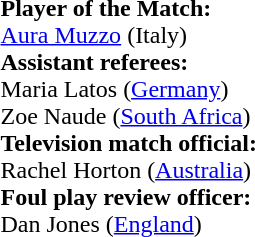<table style="width:100%">
<tr>
<td><br><strong>Player of the Match:</strong>
<br><a href='#'>Aura Muzzo</a> (Italy)<br><strong>Assistant referees:</strong>
<br>Maria Latos (<a href='#'>Germany</a>)
<br>Zoe Naude (<a href='#'>South Africa</a>)
<br><strong>Television match official:</strong>
<br>Rachel Horton (<a href='#'>Australia</a>)
<br><strong>Foul play review officer:</strong>
<br>Dan Jones (<a href='#'>England</a>)</td>
</tr>
</table>
